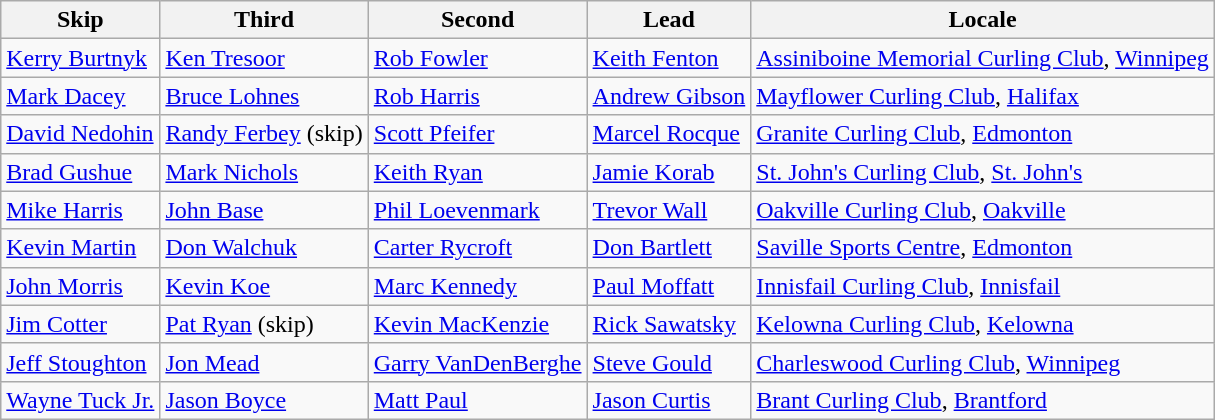<table class="wikitable">
<tr>
<th>Skip</th>
<th>Third</th>
<th>Second</th>
<th>Lead</th>
<th>Locale</th>
</tr>
<tr>
<td><a href='#'>Kerry Burtnyk</a></td>
<td><a href='#'>Ken Tresoor</a></td>
<td><a href='#'>Rob Fowler</a></td>
<td><a href='#'>Keith Fenton</a></td>
<td> <a href='#'>Assiniboine Memorial Curling Club</a>, <a href='#'>Winnipeg</a></td>
</tr>
<tr>
<td><a href='#'>Mark Dacey</a></td>
<td><a href='#'>Bruce Lohnes</a></td>
<td><a href='#'>Rob Harris</a></td>
<td><a href='#'>Andrew Gibson</a></td>
<td> <a href='#'>Mayflower Curling Club</a>, <a href='#'>Halifax</a></td>
</tr>
<tr>
<td><a href='#'>David Nedohin</a></td>
<td><a href='#'>Randy Ferbey</a> (skip)</td>
<td><a href='#'>Scott Pfeifer</a></td>
<td><a href='#'>Marcel Rocque</a></td>
<td> <a href='#'>Granite Curling Club</a>, <a href='#'>Edmonton</a></td>
</tr>
<tr>
<td><a href='#'>Brad Gushue</a></td>
<td><a href='#'>Mark Nichols</a></td>
<td><a href='#'>Keith Ryan</a></td>
<td><a href='#'>Jamie Korab</a></td>
<td> <a href='#'>St. John's Curling Club</a>, <a href='#'>St. John's</a></td>
</tr>
<tr>
<td><a href='#'>Mike Harris</a></td>
<td><a href='#'>John Base</a></td>
<td><a href='#'>Phil Loevenmark</a></td>
<td><a href='#'>Trevor Wall</a></td>
<td> <a href='#'>Oakville Curling Club</a>, <a href='#'>Oakville</a></td>
</tr>
<tr>
<td><a href='#'>Kevin Martin</a></td>
<td><a href='#'>Don Walchuk</a></td>
<td><a href='#'>Carter Rycroft</a></td>
<td><a href='#'>Don Bartlett</a></td>
<td> <a href='#'>Saville Sports Centre</a>, <a href='#'>Edmonton</a></td>
</tr>
<tr>
<td><a href='#'>John Morris</a></td>
<td><a href='#'>Kevin Koe</a></td>
<td><a href='#'>Marc Kennedy</a></td>
<td><a href='#'>Paul Moffatt</a></td>
<td> <a href='#'>Innisfail Curling Club</a>, <a href='#'>Innisfail</a></td>
</tr>
<tr>
<td><a href='#'>Jim Cotter</a></td>
<td><a href='#'>Pat Ryan</a> (skip)</td>
<td><a href='#'>Kevin MacKenzie</a></td>
<td><a href='#'>Rick Sawatsky</a></td>
<td> <a href='#'>Kelowna Curling Club</a>, <a href='#'>Kelowna</a></td>
</tr>
<tr>
<td><a href='#'>Jeff Stoughton</a></td>
<td><a href='#'>Jon Mead</a></td>
<td><a href='#'>Garry VanDenBerghe</a></td>
<td><a href='#'>Steve Gould</a></td>
<td> <a href='#'>Charleswood Curling Club</a>, <a href='#'>Winnipeg</a></td>
</tr>
<tr>
<td><a href='#'>Wayne Tuck Jr.</a></td>
<td><a href='#'>Jason Boyce</a></td>
<td><a href='#'>Matt Paul</a></td>
<td><a href='#'>Jason Curtis</a></td>
<td> <a href='#'>Brant Curling Club</a>, <a href='#'>Brantford</a></td>
</tr>
</table>
